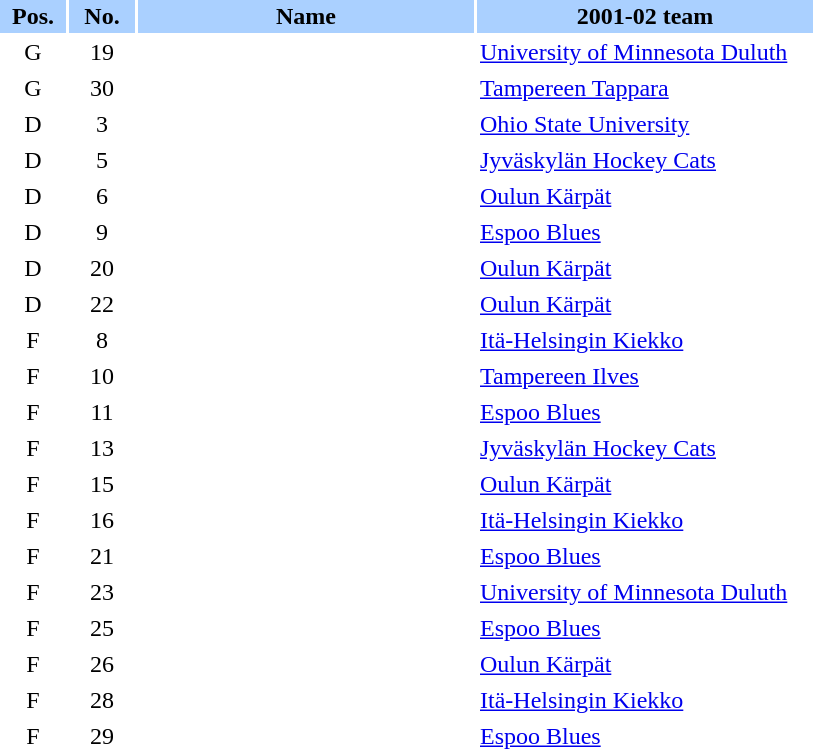<table class=sortable border="0" cellspacing="2" cellpadding="2">
<tr style="background-color:#AAD0FF">
<th width=40>Pos.</th>
<th width=40>No.</th>
<th width=220>Name</th>
<th width=220>2001-02 team</th>
</tr>
<tr>
<td style="text-align:center;">G</td>
<td style="text-align:center;">19</td>
<td></td>
<td> <a href='#'>University of Minnesota Duluth</a></td>
</tr>
<tr>
<td style="text-align:center;">G</td>
<td style="text-align:center;">30</td>
<td></td>
<td> <a href='#'>Tampereen Tappara</a></td>
</tr>
<tr>
<td style="text-align:center;">D</td>
<td style="text-align:center;">3</td>
<td></td>
<td> <a href='#'>Ohio State University</a></td>
</tr>
<tr>
<td style="text-align:center;">D</td>
<td style="text-align:center;">5</td>
<td></td>
<td> <a href='#'>Jyväskylän Hockey Cats</a></td>
</tr>
<tr>
<td style="text-align:center;">D</td>
<td style="text-align:center;">6</td>
<td></td>
<td> <a href='#'>Oulun Kärpät</a></td>
</tr>
<tr>
<td style="text-align:center;">D</td>
<td style="text-align:center;">9</td>
<td></td>
<td> <a href='#'>Espoo Blues</a></td>
</tr>
<tr>
<td style="text-align:center;">D</td>
<td style="text-align:center;">20</td>
<td></td>
<td> <a href='#'>Oulun Kärpät</a></td>
</tr>
<tr>
<td style="text-align:center;">D</td>
<td style="text-align:center;">22</td>
<td></td>
<td> <a href='#'>Oulun Kärpät</a></td>
</tr>
<tr>
<td style="text-align:center;">F</td>
<td style="text-align:center;">8</td>
<td></td>
<td> <a href='#'>Itä-Helsingin Kiekko</a></td>
</tr>
<tr>
<td style="text-align:center;">F</td>
<td style="text-align:center;">10</td>
<td></td>
<td> <a href='#'>Tampereen Ilves</a></td>
</tr>
<tr>
<td style="text-align:center;">F</td>
<td style="text-align:center;">11</td>
<td></td>
<td> <a href='#'>Espoo Blues</a></td>
</tr>
<tr>
<td style="text-align:center;">F</td>
<td style="text-align:center;">13</td>
<td></td>
<td> <a href='#'>Jyväskylän Hockey Cats</a></td>
</tr>
<tr>
<td style="text-align:center;">F</td>
<td style="text-align:center;">15</td>
<td></td>
<td> <a href='#'>Oulun Kärpät</a></td>
</tr>
<tr>
<td style="text-align:center;">F</td>
<td style="text-align:center;">16</td>
<td></td>
<td> <a href='#'>Itä-Helsingin Kiekko</a></td>
</tr>
<tr>
<td style="text-align:center;">F</td>
<td style="text-align:center;">21</td>
<td></td>
<td> <a href='#'>Espoo Blues</a></td>
</tr>
<tr>
<td style="text-align:center;">F</td>
<td style="text-align:center;">23</td>
<td></td>
<td> <a href='#'>University of Minnesota Duluth</a></td>
</tr>
<tr>
<td style="text-align:center;">F</td>
<td style="text-align:center;">25</td>
<td></td>
<td> <a href='#'>Espoo Blues</a></td>
</tr>
<tr>
<td style="text-align:center;">F</td>
<td style="text-align:center;">26</td>
<td></td>
<td> <a href='#'>Oulun Kärpät</a></td>
</tr>
<tr>
<td style="text-align:center;">F</td>
<td style="text-align:center;">28</td>
<td></td>
<td> <a href='#'>Itä-Helsingin Kiekko</a></td>
</tr>
<tr>
<td style="text-align:center;">F</td>
<td style="text-align:center;">29</td>
<td></td>
<td> <a href='#'>Espoo Blues</a></td>
</tr>
<tr>
</tr>
</table>
